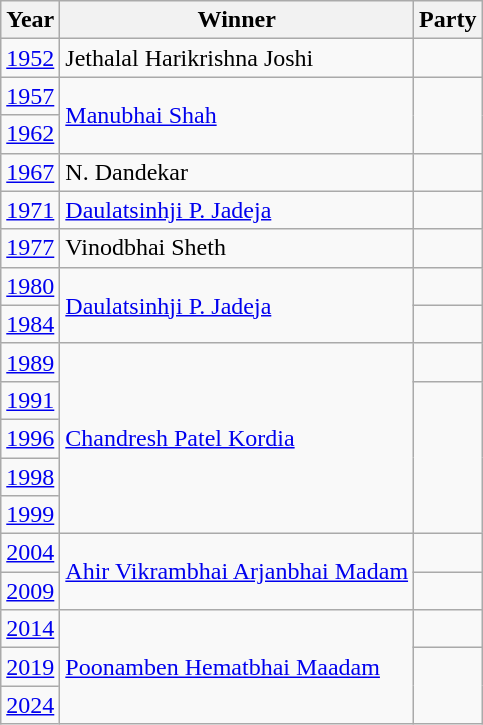<table class="wikitable sortable">
<tr>
<th>Year</th>
<th>Winner</th>
<th colspan=2>Party</th>
</tr>
<tr>
<td><a href='#'>1952</a></td>
<td>Jethalal Harikrishna Joshi</td>
<td></td>
</tr>
<tr>
<td><a href='#'>1957</a></td>
<td rowspan="2"><a href='#'>Manubhai Shah</a></td>
</tr>
<tr>
<td><a href='#'>1962</a></td>
</tr>
<tr>
<td><a href='#'>1967</a></td>
<td>N. Dandekar</td>
<td></td>
</tr>
<tr>
<td><a href='#'>1971</a></td>
<td><a href='#'>Daulatsinhji P. Jadeja</a></td>
<td></td>
</tr>
<tr>
<td><a href='#'>1977</a></td>
<td>Vinodbhai Sheth</td>
<td></td>
</tr>
<tr>
<td><a href='#'>1980</a></td>
<td rowspan="2"><a href='#'>Daulatsinhji P. Jadeja</a></td>
<td></td>
</tr>
<tr>
<td><a href='#'>1984</a></td>
<td></td>
</tr>
<tr>
<td><a href='#'>1989</a></td>
<td rowspan="5"><a href='#'>Chandresh Patel Kordia</a></td>
<td></td>
</tr>
<tr>
<td><a href='#'>1991</a></td>
</tr>
<tr>
<td><a href='#'>1996</a></td>
</tr>
<tr>
<td><a href='#'>1998</a></td>
</tr>
<tr>
<td><a href='#'>1999</a></td>
</tr>
<tr>
<td><a href='#'>2004</a></td>
<td rowspan="2"><a href='#'>Ahir Vikrambhai Arjanbhai Madam</a></td>
<td></td>
</tr>
<tr>
<td><a href='#'>2009</a></td>
</tr>
<tr>
<td><a href='#'>2014</a></td>
<td rowspan="3"><a href='#'>Poonamben Hematbhai Maadam</a></td>
<td></td>
</tr>
<tr>
<td><a href='#'>2019</a></td>
</tr>
<tr>
<td><a href='#'>2024</a></td>
</tr>
</table>
